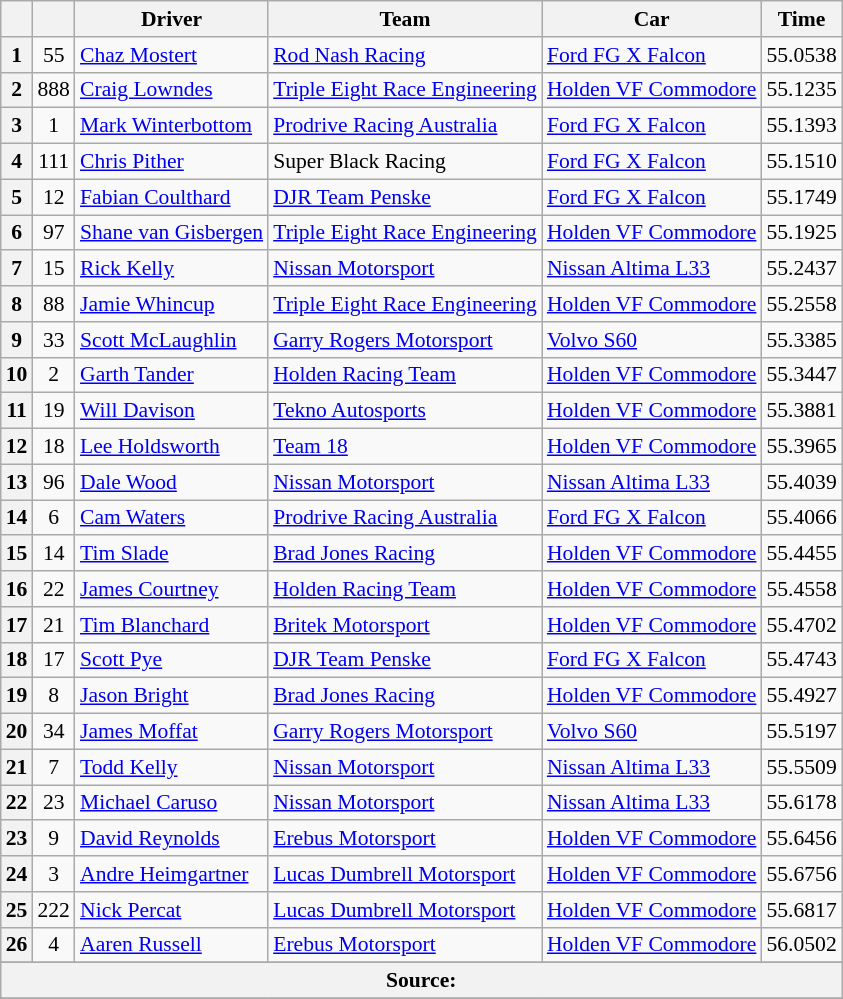<table class="wikitable" style="font-size: 90%">
<tr>
<th></th>
<th></th>
<th>Driver</th>
<th>Team</th>
<th>Car</th>
<th>Time</th>
</tr>
<tr>
<th>1</th>
<td align="center">55</td>
<td> <a href='#'>Chaz Mostert</a></td>
<td><a href='#'>Rod Nash Racing</a></td>
<td><a href='#'>Ford FG X Falcon</a></td>
<td>55.0538</td>
</tr>
<tr>
<th>2</th>
<td align="center">888</td>
<td> <a href='#'>Craig Lowndes</a></td>
<td><a href='#'>Triple Eight Race Engineering</a></td>
<td><a href='#'>Holden VF Commodore</a></td>
<td>55.1235</td>
</tr>
<tr>
<th>3</th>
<td align="center">1</td>
<td> <a href='#'>Mark Winterbottom</a></td>
<td><a href='#'>Prodrive Racing Australia</a></td>
<td><a href='#'>Ford FG X Falcon</a></td>
<td>55.1393</td>
</tr>
<tr>
<th>4</th>
<td align="center">111</td>
<td> <a href='#'>Chris Pither</a></td>
<td>Super Black Racing</td>
<td><a href='#'>Ford FG X Falcon</a></td>
<td>55.1510</td>
</tr>
<tr>
<th>5</th>
<td align="center">12</td>
<td> <a href='#'>Fabian Coulthard</a></td>
<td><a href='#'>DJR Team Penske</a></td>
<td><a href='#'>Ford FG X Falcon</a></td>
<td>55.1749</td>
</tr>
<tr>
<th>6</th>
<td align="center">97</td>
<td> <a href='#'>Shane van Gisbergen</a></td>
<td><a href='#'>Triple Eight Race Engineering</a></td>
<td><a href='#'>Holden VF Commodore</a></td>
<td>55.1925</td>
</tr>
<tr>
<th>7</th>
<td align="center">15</td>
<td> <a href='#'>Rick Kelly</a></td>
<td><a href='#'>Nissan Motorsport</a></td>
<td><a href='#'>Nissan Altima L33</a></td>
<td>55.2437</td>
</tr>
<tr>
<th>8</th>
<td align="center">88</td>
<td> <a href='#'>Jamie Whincup</a></td>
<td><a href='#'>Triple Eight Race Engineering</a></td>
<td><a href='#'>Holden VF Commodore</a></td>
<td>55.2558</td>
</tr>
<tr>
<th>9</th>
<td align="center">33</td>
<td> <a href='#'>Scott McLaughlin</a></td>
<td><a href='#'>Garry Rogers Motorsport</a></td>
<td><a href='#'>Volvo S60</a></td>
<td>55.3385</td>
</tr>
<tr>
<th>10</th>
<td align="center">2</td>
<td> <a href='#'>Garth Tander</a></td>
<td><a href='#'>Holden Racing Team</a></td>
<td><a href='#'>Holden VF Commodore</a></td>
<td>55.3447</td>
</tr>
<tr>
<th>11</th>
<td align="center">19</td>
<td> <a href='#'>Will Davison</a></td>
<td><a href='#'>Tekno Autosports</a></td>
<td><a href='#'>Holden VF Commodore</a></td>
<td>55.3881</td>
</tr>
<tr>
<th>12</th>
<td align="center">18</td>
<td> <a href='#'>Lee Holdsworth</a></td>
<td><a href='#'>Team 18</a></td>
<td><a href='#'>Holden VF Commodore</a></td>
<td>55.3965</td>
</tr>
<tr>
<th>13</th>
<td align="center">96</td>
<td> <a href='#'>Dale Wood</a></td>
<td><a href='#'>Nissan Motorsport</a></td>
<td><a href='#'>Nissan Altima L33</a></td>
<td>55.4039</td>
</tr>
<tr>
<th>14</th>
<td align="center">6</td>
<td> <a href='#'>Cam Waters</a></td>
<td><a href='#'>Prodrive Racing Australia</a></td>
<td><a href='#'>Ford FG X Falcon</a></td>
<td>55.4066</td>
</tr>
<tr>
<th>15</th>
<td align="center">14</td>
<td> <a href='#'>Tim Slade</a></td>
<td><a href='#'>Brad Jones Racing</a></td>
<td><a href='#'>Holden VF Commodore</a></td>
<td>55.4455</td>
</tr>
<tr>
<th>16</th>
<td align="center">22</td>
<td> <a href='#'>James Courtney</a></td>
<td><a href='#'>Holden Racing Team</a></td>
<td><a href='#'>Holden VF Commodore</a></td>
<td>55.4558</td>
</tr>
<tr>
<th>17</th>
<td align="center">21</td>
<td> <a href='#'>Tim Blanchard</a></td>
<td><a href='#'>Britek Motorsport</a></td>
<td><a href='#'>Holden VF Commodore</a></td>
<td>55.4702</td>
</tr>
<tr>
<th>18</th>
<td align="center">17</td>
<td> <a href='#'>Scott Pye</a></td>
<td><a href='#'>DJR Team Penske</a></td>
<td><a href='#'>Ford FG X Falcon</a></td>
<td>55.4743</td>
</tr>
<tr>
<th>19</th>
<td align="center">8</td>
<td> <a href='#'>Jason Bright</a></td>
<td><a href='#'>Brad Jones Racing</a></td>
<td><a href='#'>Holden VF Commodore</a></td>
<td>55.4927</td>
</tr>
<tr>
<th>20</th>
<td align="center">34</td>
<td> <a href='#'>James Moffat</a></td>
<td><a href='#'>Garry Rogers Motorsport</a></td>
<td><a href='#'>Volvo S60</a></td>
<td>55.5197</td>
</tr>
<tr>
<th>21</th>
<td align="center">7</td>
<td> <a href='#'>Todd Kelly</a></td>
<td><a href='#'>Nissan Motorsport</a></td>
<td><a href='#'>Nissan Altima L33</a></td>
<td>55.5509</td>
</tr>
<tr>
<th>22</th>
<td align="center">23</td>
<td> <a href='#'>Michael Caruso</a></td>
<td><a href='#'>Nissan Motorsport</a></td>
<td><a href='#'>Nissan Altima L33</a></td>
<td>55.6178</td>
</tr>
<tr>
<th>23</th>
<td align="center">9</td>
<td> <a href='#'>David Reynolds</a></td>
<td><a href='#'>Erebus Motorsport</a></td>
<td><a href='#'>Holden VF Commodore</a></td>
<td>55.6456</td>
</tr>
<tr>
<th>24</th>
<td align="center">3</td>
<td> <a href='#'>Andre Heimgartner</a></td>
<td><a href='#'>Lucas Dumbrell Motorsport</a></td>
<td><a href='#'>Holden VF Commodore</a></td>
<td>55.6756</td>
</tr>
<tr>
<th>25</th>
<td align="center">222</td>
<td> <a href='#'>Nick Percat</a></td>
<td><a href='#'>Lucas Dumbrell Motorsport</a></td>
<td><a href='#'>Holden VF Commodore</a></td>
<td>55.6817</td>
</tr>
<tr>
<th>26</th>
<td align="center">4</td>
<td> <a href='#'>Aaren Russell</a></td>
<td><a href='#'>Erebus Motorsport</a></td>
<td><a href='#'>Holden VF Commodore</a></td>
<td>56.0502</td>
</tr>
<tr>
</tr>
<tr>
<th colspan="6">Source:</th>
</tr>
<tr>
</tr>
</table>
